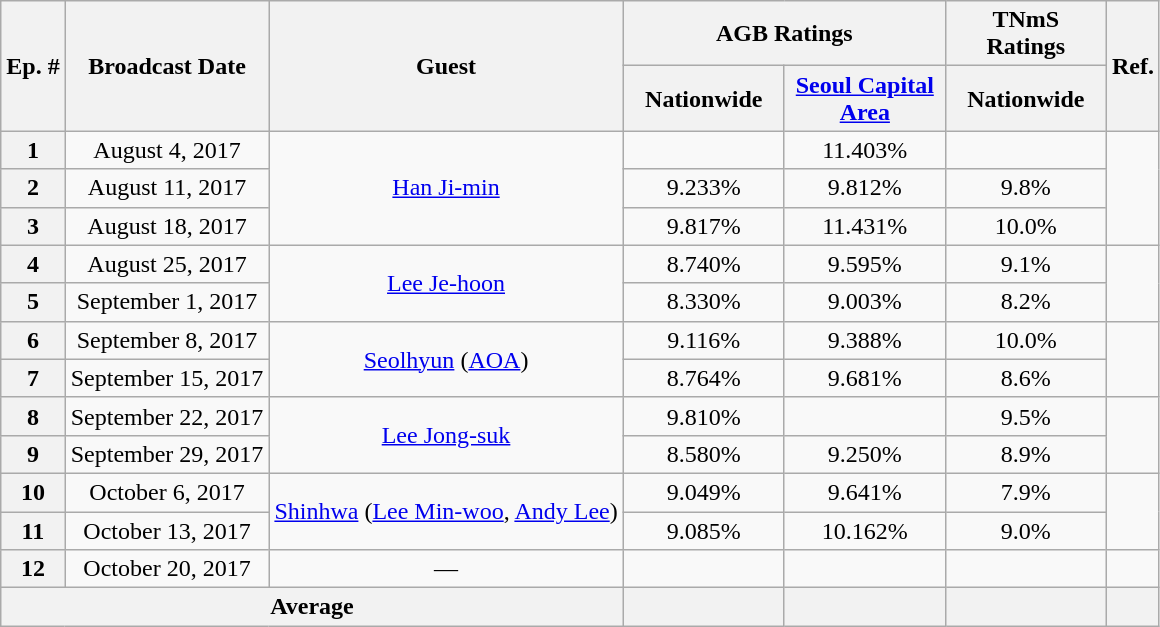<table class="wikitable" style="text-align:center;">
<tr>
<th rowspan=2>Ep. #</th>
<th rowspan=2>Broadcast Date</th>
<th class="unsortable" rowspan=2>Guest</th>
<th colspan=2>AGB Ratings</th>
<th>TNmS Ratings</th>
<th rowspan="2">Ref.</th>
</tr>
<tr>
<th width=100>Nationwide</th>
<th width=100><a href='#'>Seoul Capital Area</a></th>
<th width=100>Nationwide</th>
</tr>
<tr>
<th>1</th>
<td>August 4, 2017</td>
<td rowspan=3><a href='#'>Han Ji-min</a></td>
<td></td>
<td>11.403%</td>
<td></td>
<td rowspan="3"></td>
</tr>
<tr>
<th>2</th>
<td>August 11, 2017</td>
<td>9.233%</td>
<td>9.812%</td>
<td>9.8%</td>
</tr>
<tr>
<th>3</th>
<td>August 18, 2017</td>
<td>9.817%</td>
<td>11.431%</td>
<td>10.0%</td>
</tr>
<tr>
<th>4</th>
<td>August 25, 2017</td>
<td rowspan=2><a href='#'>Lee Je-hoon</a></td>
<td>8.740%</td>
<td>9.595%</td>
<td>9.1%</td>
<td rowspan="2"></td>
</tr>
<tr>
<th>5</th>
<td>September 1, 2017</td>
<td>8.330%</td>
<td>9.003%</td>
<td>8.2%</td>
</tr>
<tr>
<th>6</th>
<td>September 8, 2017</td>
<td rowspan=2><a href='#'>Seolhyun</a> (<a href='#'>AOA</a>)</td>
<td>9.116%</td>
<td>9.388%</td>
<td>10.0%</td>
<td rowspan="2"></td>
</tr>
<tr>
<th>7</th>
<td>September 15, 2017</td>
<td>8.764%</td>
<td>9.681%</td>
<td>8.6%</td>
</tr>
<tr>
<th>8</th>
<td>September 22, 2017</td>
<td rowspan=2><a href='#'>Lee Jong-suk</a></td>
<td>9.810%</td>
<td></td>
<td>9.5%</td>
<td rowspan="2"></td>
</tr>
<tr>
<th>9</th>
<td>September 29, 2017</td>
<td>8.580%</td>
<td>9.250%</td>
<td>8.9%</td>
</tr>
<tr>
<th>10</th>
<td>October 6, 2017</td>
<td rowspan=2><a href='#'>Shinhwa</a> (<a href='#'>Lee Min-woo</a>, <a href='#'>Andy Lee</a>)</td>
<td>9.049%</td>
<td>9.641%</td>
<td>7.9%</td>
<td rowspan="2"></td>
</tr>
<tr>
<th>11</th>
<td>October 13, 2017</td>
<td>9.085%</td>
<td>10.162%</td>
<td>9.0%</td>
</tr>
<tr>
<th>12</th>
<td>October 20, 2017</td>
<td>—</td>
<td></td>
<td></td>
<td></td>
<td></td>
</tr>
<tr>
<th colspan="3">Average</th>
<th></th>
<th></th>
<th></th>
<th></th>
</tr>
</table>
